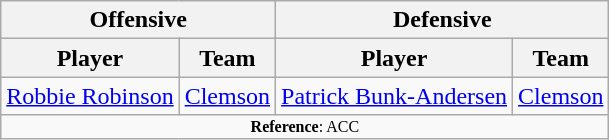<table class="wikitable">
<tr>
<th colspan="2">Offensive</th>
<th colspan="2">Defensive</th>
</tr>
<tr>
<th>Player</th>
<th>Team</th>
<th>Player</th>
<th>Team</th>
</tr>
<tr>
<td><a href='#'>Robbie Robinson</a></td>
<td><a href='#'>Clemson</a></td>
<td><a href='#'>Patrick Bunk-Andersen</a></td>
<td><a href='#'>Clemson</a></td>
</tr>
<tr>
<td colspan="12"  style="font-size:8pt; text-align:center;"><strong>Reference</strong>: ACC</td>
</tr>
</table>
